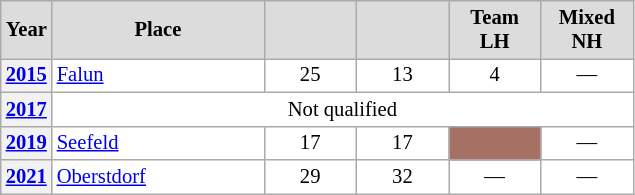<table class="wikitable plainrowheaders" style="background:#fff; font-size:86%; line-height:16px; border:gray solid 1px; border-collapse:collapse;">
<tr style="background:#ccc; text-align:center;">
<th scope="col" style="background:#dcdcdc; width:25px;">Year</th>
<th scope="col" style="background:#dcdcdc; width:135px;">Place</th>
<th scope="col" style="background:#dcdcdc; width:55px;"></th>
<th scope="col" style="background:#dcdcdc; width:55px;"></th>
<th scope="col" style="background:#dcdcdc; width:55px;">Team LH</th>
<th scope="col" style="background:#dcdcdc; width:55px;">Mixed NH</th>
</tr>
<tr>
<th scope=row align=center><a href='#'>2015</a></th>
<td> <a href='#'>Falun</a></td>
<td align=center>25</td>
<td align=center>13</td>
<td align=center>4</td>
<td align=center>—</td>
</tr>
<tr>
<th scope=row align=center><a href='#'>2017</a></th>
<td align=center colspan=5>Not qualified</td>
</tr>
<tr>
<th scope=row align=center><a href='#'>2019</a></th>
<td> <a href='#'>Seefeld</a></td>
<td align=center>17</td>
<td align=center>17</td>
<td align=center bgcolor=#A57164></td>
<td align=center>—</td>
</tr>
<tr>
<th scope=row align=center><a href='#'>2021</a></th>
<td> <a href='#'>Oberstdorf</a></td>
<td align=center>29</td>
<td align=center>32</td>
<td align=center>—</td>
<td align=center>—</td>
</tr>
</table>
